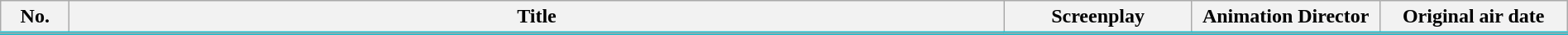<table class="wikitable" style="width:100%; margin:auto; background:#FFF;">
<tr style="border-bottom: 3px solid #20BDCC;">
<th style="width:3em;">No.</th>
<th>Title</th>
<th style="width:9em">Screenplay</th>
<th style="width:9em">Animation Director</th>
<th style="width:9em;">Original air date</th>
</tr>
<tr>
</tr>
</table>
